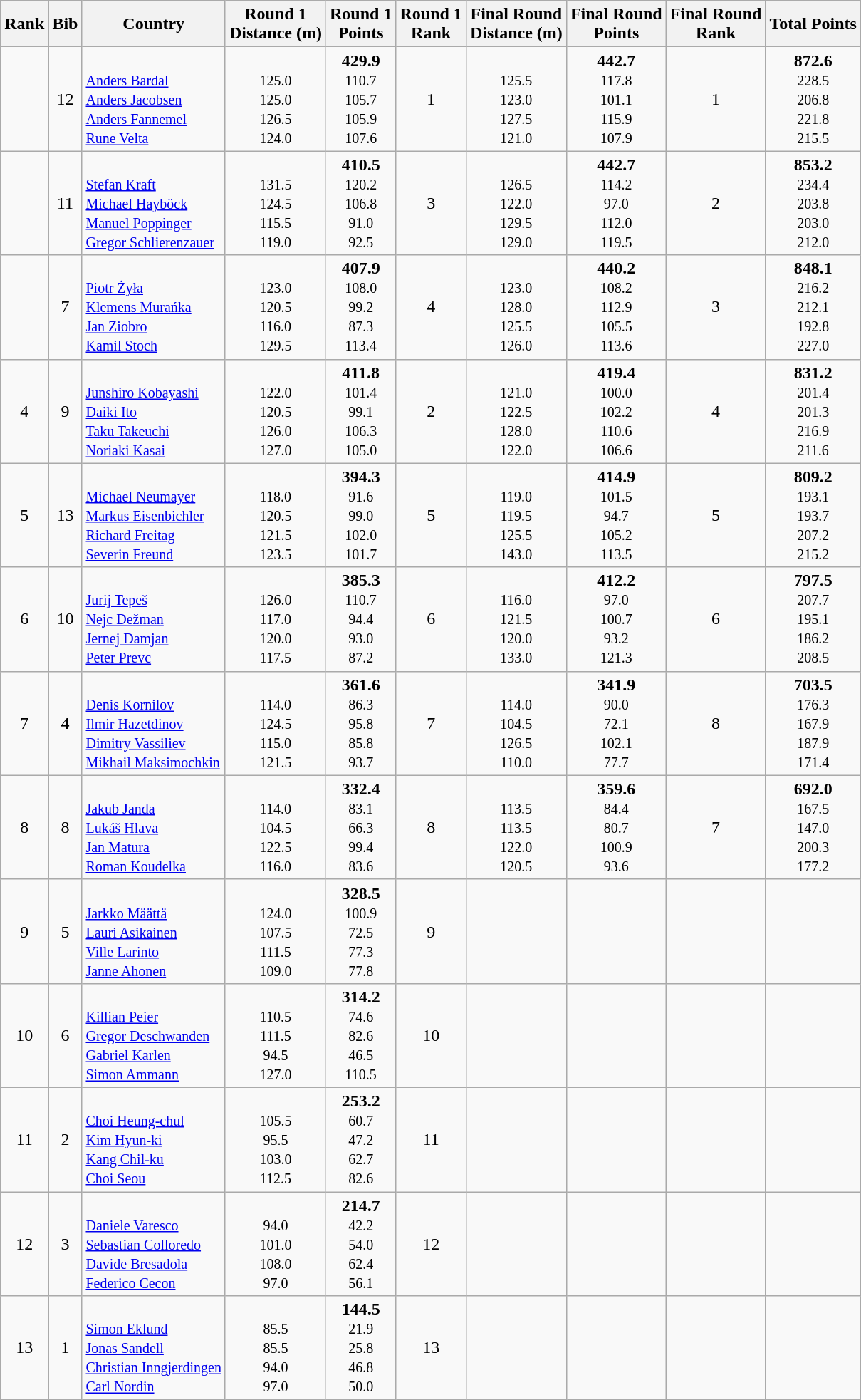<table class="wikitable sortable" style="text-align:center">
<tr>
<th>Rank</th>
<th>Bib</th>
<th>Country</th>
<th>Round 1<br>Distance (m)</th>
<th>Round 1<br>Points</th>
<th>Round 1<br>Rank</th>
<th>Final Round <br>Distance (m)</th>
<th>Final Round <br>Points</th>
<th>Final Round<br> Rank</th>
<th>Total Points</th>
</tr>
<tr>
<td></td>
<td>12</td>
<td align=left><br><small><a href='#'>Anders Bardal</a><br><a href='#'>Anders Jacobsen</a><br><a href='#'>Anders Fannemel</a><br><a href='#'>Rune Velta</a></small></td>
<td><small><br>125.0<br>125.0<br>126.5<br>124.0</small></td>
<td><strong>429.9</strong><small><br>110.7<br>105.7<br>105.9<br>107.6</small></td>
<td>1</td>
<td><small><br>125.5<br>123.0<br>127.5<br>121.0</small></td>
<td><strong>442.7</strong><small><br>117.8<br>101.1<br>115.9<br>107.9</small></td>
<td>1</td>
<td><strong>872.6</strong><small><br>228.5<br>206.8<br>221.8<br>215.5</small></td>
</tr>
<tr>
<td></td>
<td>11</td>
<td align=left><br><small><a href='#'>Stefan Kraft</a><br><a href='#'>Michael Hayböck</a><br><a href='#'>Manuel Poppinger</a><br><a href='#'>Gregor Schlierenzauer</a></small></td>
<td><small><br>131.5<br>124.5<br>115.5<br>119.0</small></td>
<td><strong>410.5</strong><small><br>120.2<br>106.8<br>91.0<br>92.5</small></td>
<td>3</td>
<td><small><br>126.5<br>122.0<br>129.5<br>129.0</small></td>
<td><strong>442.7</strong><small><br>114.2<br>97.0<br>112.0<br>119.5</small></td>
<td>2</td>
<td><strong>853.2</strong><small><br>234.4<br>203.8<br>203.0<br>212.0</small></td>
</tr>
<tr>
<td></td>
<td>7</td>
<td align=left><br><small><a href='#'>Piotr Żyła</a><br><a href='#'>Klemens Murańka</a><br><a href='#'>Jan Ziobro</a><br><a href='#'>Kamil Stoch</a></small></td>
<td><small><br>123.0<br>120.5<br>116.0<br>129.5</small></td>
<td><strong>407.9</strong><small><br>108.0<br>99.2<br>87.3<br>113.4</small></td>
<td>4</td>
<td><small><br>123.0<br>128.0<br>125.5<br>126.0</small></td>
<td><strong>440.2</strong><small><br>108.2<br>112.9<br>105.5<br>113.6</small></td>
<td>3</td>
<td><strong>848.1</strong><small><br>216.2<br>212.1<br>192.8<br>227.0</small></td>
</tr>
<tr>
<td>4</td>
<td>9</td>
<td align=left><br><small><a href='#'>Junshiro Kobayashi</a><br><a href='#'>Daiki Ito</a><br><a href='#'>Taku Takeuchi</a><br><a href='#'>Noriaki Kasai</a></small></td>
<td><small><br>122.0<br>120.5<br>126.0<br>127.0</small></td>
<td><strong>411.8</strong><small><br>101.4<br>99.1<br>106.3<br>105.0</small></td>
<td>2</td>
<td><small><br>121.0<br>122.5<br>128.0<br>122.0</small></td>
<td><strong>419.4</strong><small><br>100.0<br>102.2<br>110.6<br>106.6</small></td>
<td>4</td>
<td><strong>831.2</strong><small><br>201.4<br>201.3<br>216.9<br>211.6</small></td>
</tr>
<tr>
<td>5</td>
<td>13</td>
<td align=left><br><small><a href='#'>Michael Neumayer</a><br><a href='#'>Markus Eisenbichler</a><br><a href='#'>Richard Freitag</a><br><a href='#'>Severin Freund</a></small></td>
<td><small><br>118.0<br>120.5<br>121.5<br>123.5</small></td>
<td><strong>394.3</strong><small><br>91.6<br>99.0<br>102.0<br>101.7</small></td>
<td>5</td>
<td><small><br>119.0<br>119.5<br>125.5<br>143.0</small></td>
<td><strong>414.9</strong><small><br>101.5<br>94.7<br>105.2<br>113.5</small></td>
<td>5</td>
<td><strong>809.2</strong><small><br>193.1<br>193.7<br>207.2<br>215.2</small></td>
</tr>
<tr>
<td>6</td>
<td>10</td>
<td align=left><br><small><a href='#'>Jurij Tepeš</a><br><a href='#'>Nejc Dežman</a><br><a href='#'>Jernej Damjan</a><br><a href='#'>Peter Prevc</a></small></td>
<td><small><br>126.0<br>117.0<br>120.0<br>117.5</small></td>
<td><strong>385.3</strong><small><br>110.7<br>94.4<br>93.0<br>87.2</small></td>
<td>6</td>
<td><small><br>116.0<br>121.5<br>120.0<br>133.0</small></td>
<td><strong>412.2</strong><small><br>97.0<br>100.7<br>93.2<br>121.3</small></td>
<td>6</td>
<td><strong>797.5</strong><small><br>207.7<br>195.1<br>186.2<br>208.5</small></td>
</tr>
<tr>
<td>7</td>
<td>4</td>
<td align=left><br><small><a href='#'>Denis Kornilov</a><br><a href='#'>Ilmir Hazetdinov</a><br><a href='#'>Dimitry Vassiliev</a><br><a href='#'>Mikhail Maksimochkin</a></small></td>
<td><small><br>114.0<br>124.5<br>115.0<br>121.5</small></td>
<td><strong>361.6</strong><small><br>86.3<br>95.8<br>85.8<br>93.7</small></td>
<td>7</td>
<td><small><br>114.0<br>104.5<br>126.5<br>110.0</small></td>
<td><strong>341.9</strong><small><br>90.0<br>72.1<br>102.1<br>77.7</small></td>
<td>8</td>
<td><strong>703.5</strong><small><br>176.3<br>167.9<br>187.9<br>171.4</small></td>
</tr>
<tr>
<td>8</td>
<td>8</td>
<td align=left><br><small><a href='#'>Jakub Janda</a><br><a href='#'>Lukáš Hlava</a><br><a href='#'>Jan Matura</a><br><a href='#'>Roman Koudelka</a></small></td>
<td><small><br>114.0<br>104.5<br>122.5<br>116.0</small></td>
<td><strong>332.4</strong><small><br>83.1<br>66.3<br>99.4<br>83.6</small></td>
<td>8</td>
<td><small><br>113.5<br>113.5<br>122.0<br>120.5</small></td>
<td><strong>359.6</strong><small><br>84.4<br>80.7<br>100.9<br>93.6</small></td>
<td>7</td>
<td><strong>692.0</strong><small><br>167.5<br>147.0<br>200.3<br>177.2</small></td>
</tr>
<tr>
<td>9</td>
<td>5</td>
<td align=left><br><small><a href='#'>Jarkko Määttä</a><br><a href='#'>Lauri Asikainen</a><br><a href='#'>Ville Larinto</a><br><a href='#'>Janne Ahonen</a></small></td>
<td><small><br>124.0<br>107.5<br>111.5<br>109.0</small></td>
<td><strong>328.5</strong><small><br>100.9<br>72.5<br>77.3<br>77.8</small></td>
<td>9</td>
<td></td>
<td></td>
<td></td>
<td></td>
</tr>
<tr>
<td>10</td>
<td>6</td>
<td align=left><br><small><a href='#'>Killian Peier</a><br><a href='#'>Gregor Deschwanden</a><br><a href='#'>Gabriel Karlen</a><br><a href='#'>Simon Ammann</a></small></td>
<td><small><br>110.5<br>111.5<br>94.5<br>127.0</small></td>
<td><strong>314.2</strong><small><br>74.6<br>82.6<br>46.5<br>110.5</small></td>
<td>10</td>
<td></td>
<td></td>
<td></td>
<td></td>
</tr>
<tr>
<td>11</td>
<td>2</td>
<td align=left><br><small><a href='#'>Choi Heung-chul</a><br><a href='#'>Kim Hyun-ki</a><br><a href='#'>Kang Chil-ku</a><br><a href='#'>Choi Seou</a></small></td>
<td><small><br>105.5<br>95.5<br>103.0<br>112.5</small></td>
<td><strong>253.2</strong><small><br>60.7<br>47.2<br>62.7<br>82.6</small></td>
<td>11</td>
<td></td>
<td></td>
<td></td>
<td></td>
</tr>
<tr>
<td>12</td>
<td>3</td>
<td align=left><br><small><a href='#'>Daniele Varesco</a><br><a href='#'>Sebastian Colloredo</a><br><a href='#'>Davide Bresadola</a><br><a href='#'>Federico Cecon</a></small></td>
<td><small><br>94.0<br>101.0<br>108.0<br>97.0</small></td>
<td><strong>214.7</strong><small><br>42.2<br>54.0<br>62.4<br>56.1</small></td>
<td>12</td>
<td></td>
<td></td>
<td></td>
<td></td>
</tr>
<tr>
<td>13</td>
<td>1</td>
<td align=left><br><small><a href='#'>Simon Eklund</a><br><a href='#'>Jonas Sandell</a><br><a href='#'>Christian Inngjerdingen</a><br><a href='#'>Carl Nordin</a></small></td>
<td><small><br>85.5<br>85.5<br>94.0<br>97.0</small></td>
<td><strong>144.5</strong><small><br>21.9<br>25.8<br>46.8<br>50.0</small></td>
<td>13</td>
<td></td>
<td></td>
<td></td>
<td></td>
</tr>
</table>
